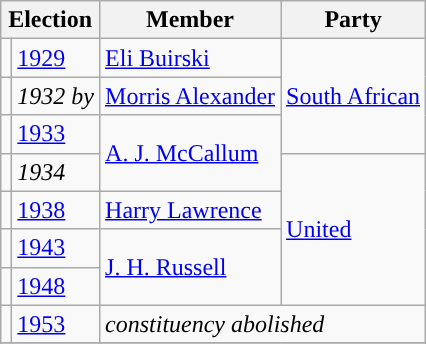<table class="wikitable">
<tr>
<th colspan="2">Election</th>
<th>Member</th>
<th>Party</th>
</tr>
<tr>
<td style="background-color: "></td>
<td><a href='#'>1929</a></td>
<td><a href='#'>Eli Buirski</a></td>
<td rowspan="3"><a href='#'>South African</a></td>
</tr>
<tr>
<td style="background-color: "></td>
<td><em>1932 by</em></td>
<td><a href='#'>Morris Alexander</a></td>
</tr>
<tr>
<td style="background-color: "></td>
<td><a href='#'>1933</a></td>
<td rowspan="2"><a href='#'>A. J. McCallum</a></td>
</tr>
<tr>
<td style="background-color: "></td>
<td><em>1934</em></td>
<td rowspan="4"><a href='#'>United</a></td>
</tr>
<tr>
<td style="background-color: "></td>
<td><a href='#'>1938</a></td>
<td><a href='#'>Harry Lawrence</a></td>
</tr>
<tr>
<td style="background-color: "></td>
<td><a href='#'>1943</a></td>
<td rowspan="2"><a href='#'>J. H. Russell</a></td>
</tr>
<tr>
<td style="background-color: "></td>
<td><a href='#'>1948</a></td>
</tr>
<tr>
<td style="background-color: "></td>
<td><a href='#'>1953</a></td>
<td colspan="2"><em>constituency abolished</em></td>
</tr>
<tr>
</tr>
</table>
